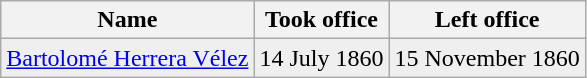<table class="wikitable">
<tr>
<th>Name</th>
<th>Took office</th>
<th>Left office</th>
</tr>
<tr bgcolor="efefef">
<td><a href='#'>Bartolomé Herrera Vélez</a></td>
<td>14 July 1860</td>
<td>15 November 1860</td>
</tr>
</table>
